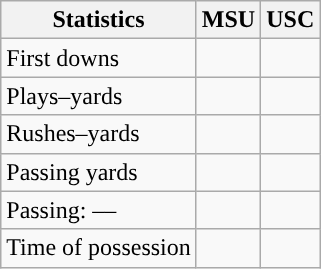<table class="wikitable" style="float:left">
<tr>
<th>Statistics</th>
<th>MSU</th>
<th>USC</th>
</tr>
<tr>
<td>First downs</td>
<td></td>
<td></td>
</tr>
<tr>
<td>Plays–yards</td>
<td></td>
<td></td>
</tr>
<tr>
<td>Rushes–yards</td>
<td></td>
<td></td>
</tr>
<tr>
<td>Passing yards</td>
<td></td>
<td></td>
</tr>
<tr>
<td>Passing: ––</td>
<td></td>
<td></td>
</tr>
<tr>
<td>Time of possession</td>
<td></td>
<td></td>
</tr>
</table>
